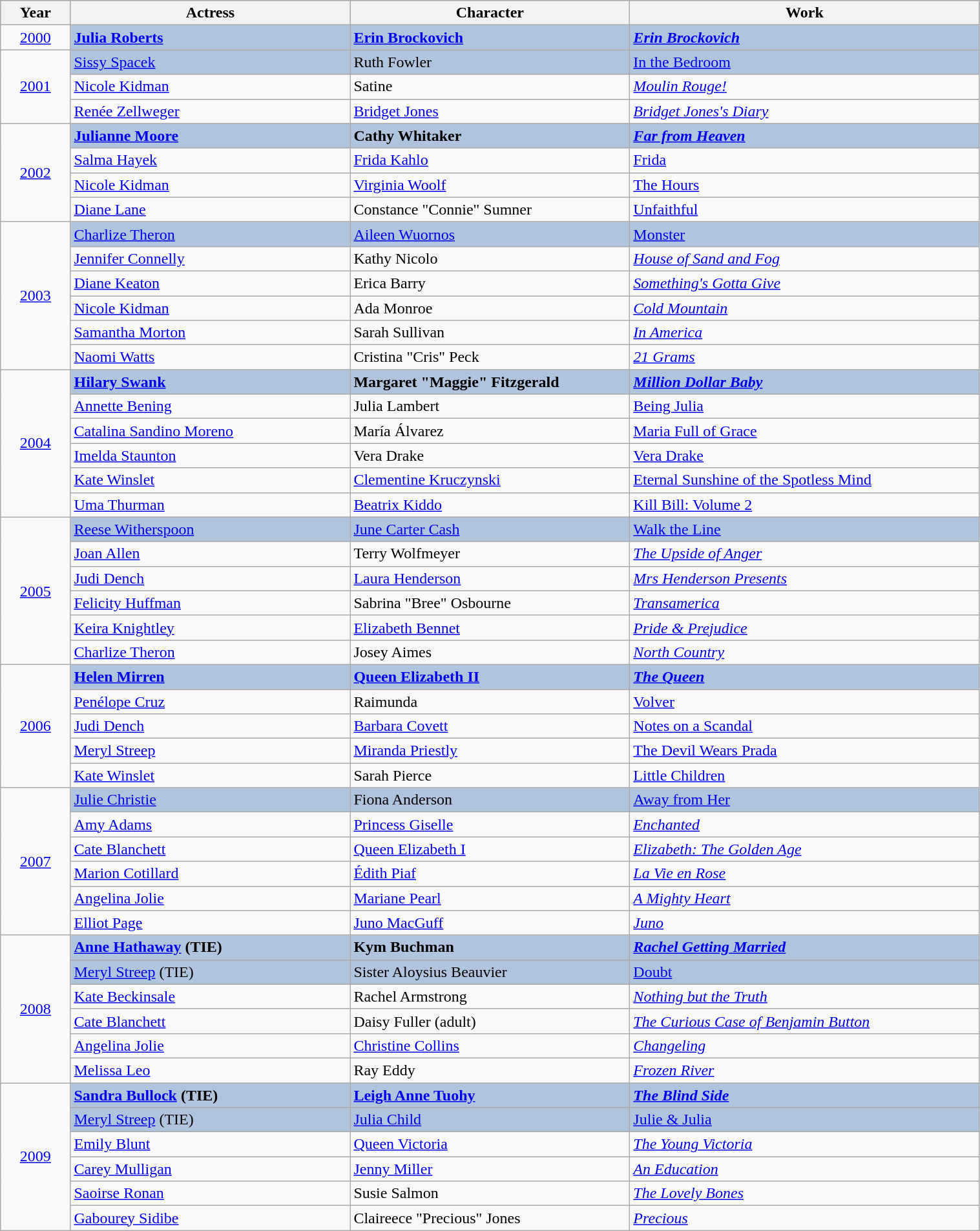<table class="wikitable" width="80%">
<tr style="background:#bebebe;">
<th style="width:5%;">Year</th>
<th style="width:20%;">Actress</th>
<th style="width:20%;">Character</th>
<th style="width:25%;">Work</th>
</tr>
<tr>
<td rowspan="1" style="text-align:center;"><a href='#'>2000</a></td>
<td style="background:#B0C4DE;"><strong><a href='#'>Julia Roberts</a></strong></td>
<td style="background:#B0C4DE;"><strong><a href='#'>Erin Brockovich</a> </strong></td>
<td style="background:#B0C4DE;"><strong><em><a href='#'>Erin Brockovich</a><em> <strong></td>
</tr>
<tr>
<td rowspan="3" style="text-align:center;"><a href='#'>2001</a></td>
<td style="background:#B0C4DE;"></strong><a href='#'>Sissy Spacek</a><strong></td>
<td style="background:#B0C4DE;"></strong>Ruth Fowler<strong></td>
<td style="background:#B0C4DE;"></em></strong><a href='#'>In the Bedroom</a></em> </strong></td>
</tr>
<tr>
<td><a href='#'>Nicole Kidman</a></td>
<td>Satine</td>
<td><em><a href='#'>Moulin Rouge!</a></em></td>
</tr>
<tr>
<td><a href='#'>Renée Zellweger</a></td>
<td><a href='#'>Bridget Jones</a></td>
<td><em><a href='#'>Bridget Jones's Diary</a></em></td>
</tr>
<tr>
<td rowspan="4" style="text-align:center;"><a href='#'>2002</a></td>
<td style="background:#B0C4DE;"><strong><a href='#'>Julianne Moore</a></strong></td>
<td style="background:#B0C4DE;"><strong>Cathy Whitaker</strong></td>
<td style="background:#B0C4DE;"><strong><em><a href='#'>Far from Heaven</a><em> <strong></td>
</tr>
<tr>
<td><a href='#'>Salma Hayek</a></td>
<td><a href='#'>Frida Kahlo</a></td>
<td></em><a href='#'>Frida</a><em></td>
</tr>
<tr>
<td><a href='#'>Nicole Kidman</a></td>
<td><a href='#'>Virginia Woolf</a></td>
<td></em><a href='#'>The Hours</a><em></td>
</tr>
<tr>
<td><a href='#'>Diane Lane</a></td>
<td>Constance "Connie" Sumner</td>
<td></em><a href='#'>Unfaithful</a><em></td>
</tr>
<tr>
<td rowspan="6" style="text-align:center;"><a href='#'>2003</a></td>
<td style="background:#B0C4DE;"></strong><a href='#'>Charlize Theron</a><strong></td>
<td style="background:#B0C4DE;"></strong><a href='#'>Aileen Wuornos</a><strong></td>
<td style="background:#B0C4DE;"></em></strong><a href='#'>Monster</a></em> </strong></td>
</tr>
<tr>
<td><a href='#'>Jennifer Connelly</a></td>
<td>Kathy Nicolo</td>
<td><em><a href='#'>House of Sand and Fog</a></em></td>
</tr>
<tr>
<td><a href='#'>Diane Keaton</a></td>
<td>Erica Barry</td>
<td><em><a href='#'>Something's Gotta Give</a></em></td>
</tr>
<tr>
<td><a href='#'>Nicole Kidman</a></td>
<td>Ada Monroe</td>
<td><em><a href='#'>Cold Mountain</a></em></td>
</tr>
<tr>
<td><a href='#'>Samantha Morton</a></td>
<td>Sarah Sullivan</td>
<td><em><a href='#'>In America</a></em></td>
</tr>
<tr>
<td><a href='#'>Naomi Watts</a></td>
<td>Cristina "Cris" Peck</td>
<td><em><a href='#'>21 Grams</a></em></td>
</tr>
<tr>
<td rowspan="6" style="text-align:center;"><a href='#'>2004</a></td>
<td style="background:#B0C4DE;"><strong><a href='#'>Hilary Swank</a></strong></td>
<td style="background:#B0C4DE;"><strong>Margaret "Maggie" Fitzgerald</strong></td>
<td style="background:#B0C4DE;"><strong><em><a href='#'>Million Dollar Baby</a><em> <strong></td>
</tr>
<tr>
<td><a href='#'>Annette Bening</a></td>
<td>Julia Lambert</td>
<td></em><a href='#'>Being Julia</a><em></td>
</tr>
<tr>
<td><a href='#'>Catalina Sandino Moreno</a></td>
<td>María Álvarez</td>
<td></em><a href='#'>Maria Full of Grace</a><em></td>
</tr>
<tr>
<td><a href='#'>Imelda Staunton</a></td>
<td>Vera Drake</td>
<td></em><a href='#'>Vera Drake</a><em></td>
</tr>
<tr>
<td><a href='#'>Kate Winslet</a></td>
<td><a href='#'>Clementine Kruczynski</a></td>
<td></em><a href='#'>Eternal Sunshine of the Spotless Mind</a><em></td>
</tr>
<tr>
<td><a href='#'>Uma Thurman</a></td>
<td><a href='#'>Beatrix Kiddo</a></td>
<td></em><a href='#'>Kill Bill: Volume 2</a><em></td>
</tr>
<tr>
<td rowspan="6" style="text-align:center;"><a href='#'>2005</a></td>
<td style="background:#B0C4DE;"></strong><a href='#'>Reese Witherspoon</a><strong></td>
<td style="background:#B0C4DE;"></strong><a href='#'>June Carter Cash</a><strong></td>
<td style="background:#B0C4DE;"></em></strong><a href='#'>Walk the Line</a></em> </strong></td>
</tr>
<tr>
<td><a href='#'>Joan Allen</a></td>
<td>Terry Wolfmeyer</td>
<td><em><a href='#'>The Upside of Anger</a></em></td>
</tr>
<tr>
<td><a href='#'>Judi Dench</a></td>
<td><a href='#'>Laura Henderson</a></td>
<td><em><a href='#'>Mrs Henderson Presents</a></em></td>
</tr>
<tr>
<td><a href='#'>Felicity Huffman</a></td>
<td>Sabrina "Bree" Osbourne</td>
<td><em><a href='#'>Transamerica</a></em></td>
</tr>
<tr>
<td><a href='#'>Keira Knightley</a></td>
<td><a href='#'>Elizabeth Bennet</a></td>
<td><em><a href='#'>Pride & Prejudice</a></em></td>
</tr>
<tr>
<td><a href='#'>Charlize Theron</a></td>
<td>Josey Aimes</td>
<td><em><a href='#'>North Country</a></em></td>
</tr>
<tr>
<td rowspan="5" style="text-align:center;"><a href='#'>2006</a></td>
<td style="background:#B0C4DE;"><strong><a href='#'>Helen Mirren</a></strong></td>
<td style="background:#B0C4DE;"><strong><a href='#'>Queen Elizabeth II</a></strong></td>
<td style="background:#B0C4DE;"><strong><em><a href='#'>The Queen</a><em> <strong></td>
</tr>
<tr>
<td><a href='#'>Penélope Cruz</a></td>
<td>Raimunda</td>
<td></em><a href='#'>Volver</a><em></td>
</tr>
<tr>
<td><a href='#'>Judi Dench</a></td>
<td><a href='#'>Barbara Covett</a></td>
<td></em><a href='#'>Notes on a Scandal</a><em></td>
</tr>
<tr>
<td><a href='#'>Meryl Streep</a></td>
<td><a href='#'>Miranda Priestly</a></td>
<td></em><a href='#'>The Devil Wears Prada</a><em></td>
</tr>
<tr>
<td><a href='#'>Kate Winslet</a></td>
<td>Sarah Pierce</td>
<td></em><a href='#'>Little Children</a><em></td>
</tr>
<tr>
<td rowspan="6" style="text-align:center;"><a href='#'>2007</a></td>
<td style="background:#B0C4DE;"></strong><a href='#'>Julie Christie</a> <strong></td>
<td style="background:#B0C4DE;"></strong>Fiona Anderson<strong></td>
<td style="background:#B0C4DE;"></em></strong><a href='#'>Away from Her</a></em> </strong></td>
</tr>
<tr>
<td><a href='#'>Amy Adams</a></td>
<td><a href='#'>Princess Giselle</a></td>
<td><em><a href='#'>Enchanted</a></em></td>
</tr>
<tr>
<td><a href='#'>Cate Blanchett</a></td>
<td><a href='#'>Queen Elizabeth I</a></td>
<td><em><a href='#'>Elizabeth: The Golden Age</a></em></td>
</tr>
<tr>
<td><a href='#'>Marion Cotillard</a></td>
<td><a href='#'>Édith Piaf</a></td>
<td><em><a href='#'>La Vie en Rose</a></em></td>
</tr>
<tr>
<td><a href='#'>Angelina Jolie</a></td>
<td><a href='#'>Mariane Pearl</a></td>
<td><em><a href='#'>A Mighty Heart</a></em></td>
</tr>
<tr>
<td><a href='#'>Elliot Page</a></td>
<td><a href='#'>Juno MacGuff</a></td>
<td><em><a href='#'>Juno</a></em></td>
</tr>
<tr>
<td rowspan="6" style="text-align:center;"><a href='#'>2008</a></td>
<td style="background:#B0C4DE;"><strong><a href='#'>Anne Hathaway</a> (TIE)</strong></td>
<td style="background:#B0C4DE;"><strong>Kym Buchman</strong></td>
<td style="background:#B0C4DE;"><strong><em><a href='#'>Rachel Getting Married</a><em> <strong></td>
</tr>
<tr>
<td style="background:#B0C4DE;"></strong><a href='#'>Meryl Streep</a> (TIE)<strong></td>
<td style="background:#B0C4DE;"></strong>Sister Aloysius Beauvier<strong></td>
<td style="background:#B0C4DE;"></em></strong><a href='#'>Doubt</a></em> </strong></td>
</tr>
<tr>
<td><a href='#'>Kate Beckinsale</a></td>
<td>Rachel Armstrong</td>
<td><em><a href='#'>Nothing but the Truth</a></em></td>
</tr>
<tr>
<td><a href='#'>Cate Blanchett</a></td>
<td>Daisy Fuller (adult)</td>
<td><em><a href='#'>The Curious Case of Benjamin Button</a></em></td>
</tr>
<tr>
<td><a href='#'>Angelina Jolie</a></td>
<td><a href='#'>Christine Collins</a></td>
<td><em><a href='#'>Changeling</a></em></td>
</tr>
<tr>
<td><a href='#'>Melissa Leo</a></td>
<td>Ray Eddy</td>
<td><em><a href='#'>Frozen River</a></em></td>
</tr>
<tr>
<td rowspan="6" style="text-align:center;"><a href='#'>2009</a><br></td>
<td style="background:#B0C4DE;"><strong><a href='#'>Sandra Bullock</a> (TIE)</strong></td>
<td style="background:#B0C4DE;"><strong><a href='#'>Leigh Anne Tuohy</a></strong></td>
<td style="background:#B0C4DE;"><strong><em><a href='#'>The Blind Side</a><em> <strong></td>
</tr>
<tr>
<td style="background:#B0C4DE;"></strong><a href='#'>Meryl Streep</a> (TIE)<strong></td>
<td style="background:#B0C4DE;"></strong><a href='#'>Julia Child</a><strong></td>
<td style="background:#B0C4DE;"></em></strong><a href='#'>Julie & Julia</a></em> </strong></td>
</tr>
<tr>
<td><a href='#'>Emily Blunt</a></td>
<td><a href='#'>Queen Victoria</a></td>
<td><em><a href='#'>The Young Victoria</a></em></td>
</tr>
<tr>
<td><a href='#'>Carey Mulligan</a></td>
<td><a href='#'>Jenny Miller</a></td>
<td><em><a href='#'>An Education</a></em></td>
</tr>
<tr>
<td><a href='#'>Saoirse Ronan</a></td>
<td>Susie Salmon</td>
<td><em><a href='#'>The Lovely Bones</a></em></td>
</tr>
<tr>
<td><a href='#'>Gabourey Sidibe</a></td>
<td>Claireece "Precious" Jones</td>
<td><em><a href='#'>Precious</a></em></td>
</tr>
</table>
